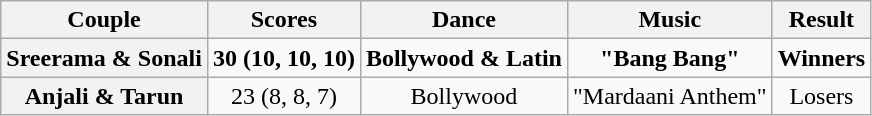<table class="wikitable plainrowheaders sortable" style="text-align:center;">
<tr>
<th class="sortable" scope="col" style="text-align:center">Couple</th>
<th>Scores</th>
<th class="unsortable" scope="col">Dance</th>
<th scope="col" class="unsortable">Music</th>
<th scope="col" class="unsortable">Result</th>
</tr>
<tr>
<th>Sreerama & Sonali</th>
<td><strong>30 (10, 10, 10)</strong></td>
<td><strong>Bollywood & Latin</strong></td>
<td><strong>"Bang Bang"</strong></td>
<td><strong>Winners</strong></td>
</tr>
<tr>
<th>Anjali & Tarun</th>
<td>23 (8, 8, 7)</td>
<td>Bollywood</td>
<td>"Mardaani Anthem"</td>
<td>Losers</td>
</tr>
</table>
